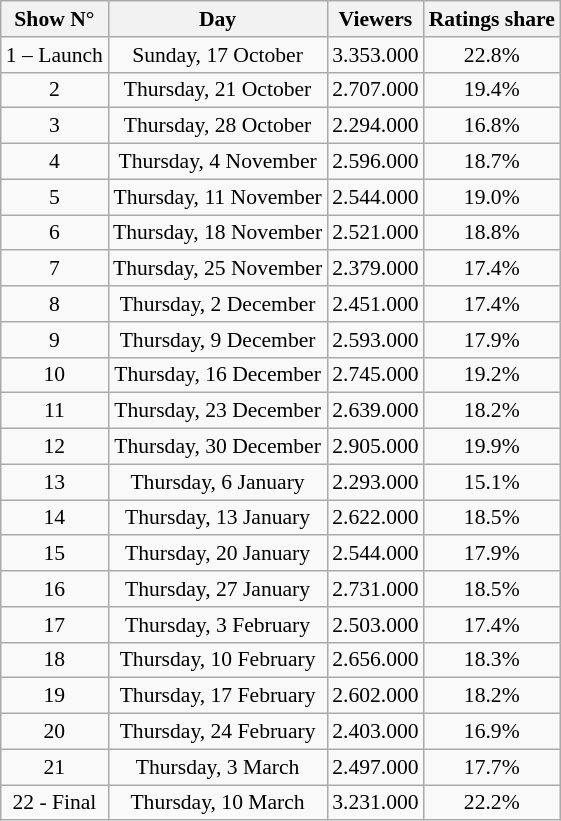<table class="wikitable sortable centre" style="text-align:center;font-size:90%;">
<tr>
<th>Show N°</th>
<th>Day</th>
<th>Viewers</th>
<th>Ratings share</th>
</tr>
<tr>
<td>1 – Launch</td>
<td>Sunday, 17 October</td>
<td>3.353.000</td>
<td>22.8%</td>
</tr>
<tr>
<td>2</td>
<td>Thursday, 21 October</td>
<td>2.707.000</td>
<td>19.4%</td>
</tr>
<tr>
<td>3</td>
<td>Thursday, 28 October</td>
<td>2.294.000</td>
<td>16.8%</td>
</tr>
<tr>
<td>4</td>
<td>Thursday, 4 November</td>
<td>2.596.000</td>
<td>18.7%</td>
</tr>
<tr>
<td>5</td>
<td>Thursday, 11 November</td>
<td>2.544.000</td>
<td>19.0%</td>
</tr>
<tr>
<td>6</td>
<td>Thursday, 18 November</td>
<td>2.521.000</td>
<td>18.8%</td>
</tr>
<tr>
<td>7</td>
<td>Thursday, 25 November</td>
<td>2.379.000</td>
<td>17.4%</td>
</tr>
<tr>
<td>8</td>
<td>Thursday, 2 December</td>
<td>2.451.000</td>
<td>17.4%</td>
</tr>
<tr>
<td>9</td>
<td>Thursday, 9 December</td>
<td>2.593.000</td>
<td>17.9%</td>
</tr>
<tr>
<td>10</td>
<td>Thursday, 16 December</td>
<td>2.745.000</td>
<td>19.2%</td>
</tr>
<tr>
<td>11</td>
<td>Thursday, 23 December</td>
<td>2.639.000</td>
<td>18.2%</td>
</tr>
<tr>
<td>12</td>
<td>Thursday, 30 December</td>
<td>2.905.000</td>
<td>19.9%</td>
</tr>
<tr>
<td>13</td>
<td>Thursday, 6 January</td>
<td>2.293.000</td>
<td>15.1%</td>
</tr>
<tr>
<td>14</td>
<td>Thursday, 13 January</td>
<td>2.622.000</td>
<td>18.5%</td>
</tr>
<tr>
<td>15</td>
<td>Thursday, 20 January</td>
<td>2.544.000</td>
<td>17.9%</td>
</tr>
<tr>
<td>16</td>
<td>Thursday, 27 January</td>
<td>2.731.000</td>
<td>18.5%</td>
</tr>
<tr>
<td>17</td>
<td>Thursday, 3 February</td>
<td>2.503.000</td>
<td>17.4%</td>
</tr>
<tr>
<td>18</td>
<td>Thursday, 10 February</td>
<td>2.656.000</td>
<td>18.3%</td>
</tr>
<tr>
<td>19</td>
<td>Thursday, 17 February</td>
<td>2.602.000</td>
<td>18.2%</td>
</tr>
<tr>
<td>20</td>
<td>Thursday, 24 February</td>
<td>2.403.000</td>
<td>16.9%</td>
</tr>
<tr>
<td>21</td>
<td>Thursday, 3 March</td>
<td>2.497.000</td>
<td>17.7%</td>
</tr>
<tr>
<td>22 - Final</td>
<td>Thursday, 10 March</td>
<td>3.231.000</td>
<td>22.2%</td>
</tr>
</table>
